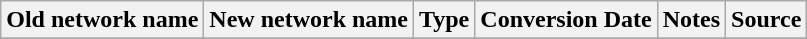<table class="wikitable">
<tr>
<th>Old network name</th>
<th>New network name</th>
<th>Type</th>
<th>Conversion Date</th>
<th>Notes</th>
<th>Source</th>
</tr>
<tr>
</tr>
</table>
